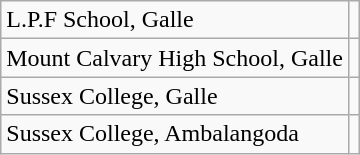<table class="wikitable">
<tr>
<td>L.P.F School, Galle</td>
<td></td>
</tr>
<tr>
<td>Mount Calvary High School, Galle</td>
<td></td>
</tr>
<tr>
<td>Sussex College, Galle</td>
<td></td>
</tr>
<tr>
<td>Sussex College, Ambalangoda</td>
<td></td>
</tr>
</table>
